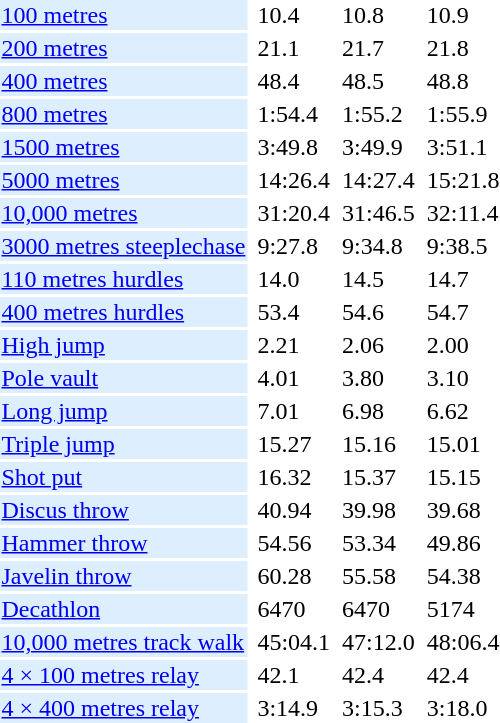<table>
<tr>
<td bgcolor = DDEEFF><a href='#'>100 metres</a></td>
<td></td>
<td>10.4</td>
<td></td>
<td>10.8</td>
<td></td>
<td>10.9</td>
</tr>
<tr>
<td bgcolor = DDEEFF><a href='#'>200 metres</a></td>
<td></td>
<td>21.1</td>
<td></td>
<td>21.7</td>
<td></td>
<td>21.8</td>
</tr>
<tr>
<td bgcolor = DDEEFF><a href='#'>400 metres</a></td>
<td></td>
<td>48.4</td>
<td></td>
<td>48.5</td>
<td></td>
<td>48.8</td>
</tr>
<tr>
<td bgcolor = DDEEFF><a href='#'>800 metres</a></td>
<td></td>
<td>1:54.4</td>
<td></td>
<td>1:55.2</td>
<td></td>
<td>1:55.9</td>
</tr>
<tr>
<td bgcolor = DDEEFF><a href='#'>1500 metres</a></td>
<td></td>
<td>3:49.8</td>
<td></td>
<td>3:49.9</td>
<td></td>
<td>3:51.1</td>
</tr>
<tr>
<td bgcolor = DDEEFF><a href='#'>5000 metres</a></td>
<td></td>
<td>14:26.4</td>
<td></td>
<td>14:27.4</td>
<td></td>
<td>15:21.8</td>
</tr>
<tr>
<td bgcolor = DDEEFF><a href='#'>10,000 metres</a></td>
<td></td>
<td>31:20.4</td>
<td></td>
<td>31:46.5</td>
<td></td>
<td>32:11.4</td>
</tr>
<tr>
<td bgcolor = DDEEFF><a href='#'>3000 metres steeplechase</a></td>
<td></td>
<td>9:27.8</td>
<td></td>
<td>9:34.8</td>
<td></td>
<td>9:38.5</td>
</tr>
<tr>
<td bgcolor = DDEEFF><a href='#'>110 metres hurdles</a></td>
<td></td>
<td>14.0</td>
<td></td>
<td>14.5</td>
<td></td>
<td>14.7</td>
</tr>
<tr>
<td bgcolor = DDEEFF><a href='#'>400 metres hurdles</a></td>
<td></td>
<td>53.4</td>
<td></td>
<td>54.6</td>
<td></td>
<td>54.7</td>
</tr>
<tr>
<td bgcolor = DDEEFF><a href='#'>High jump</a></td>
<td></td>
<td>2.21</td>
<td></td>
<td>2.06</td>
<td></td>
<td>2.00</td>
</tr>
<tr>
<td bgcolor = DDEEFF><a href='#'>Pole vault</a></td>
<td></td>
<td>4.01</td>
<td></td>
<td>3.80</td>
<td></td>
<td>3.10</td>
</tr>
<tr>
<td bgcolor = DDEEFF><a href='#'>Long jump</a></td>
<td></td>
<td>7.01</td>
<td></td>
<td>6.98</td>
<td></td>
<td>6.62</td>
</tr>
<tr>
<td bgcolor = DDEEFF><a href='#'>Triple jump</a></td>
<td></td>
<td>15.27</td>
<td></td>
<td>15.16</td>
<td></td>
<td>15.01</td>
</tr>
<tr>
<td bgcolor = DDEEFF><a href='#'>Shot put</a></td>
<td></td>
<td>16.32</td>
<td></td>
<td>15.37</td>
<td></td>
<td>15.15</td>
</tr>
<tr>
<td bgcolor = DDEEFF><a href='#'>Discus throw</a></td>
<td></td>
<td>40.94</td>
<td></td>
<td>39.98</td>
<td></td>
<td>39.68</td>
</tr>
<tr>
<td bgcolor = DDEEFF><a href='#'>Hammer throw</a></td>
<td></td>
<td>54.56</td>
<td></td>
<td>53.34</td>
<td></td>
<td>49.86</td>
</tr>
<tr>
<td bgcolor = DDEEFF><a href='#'>Javelin throw</a></td>
<td></td>
<td>60.28</td>
<td></td>
<td>55.58</td>
<td></td>
<td>54.38</td>
</tr>
<tr>
<td bgcolor = DDEEFF><a href='#'>Decathlon</a></td>
<td></td>
<td>6470</td>
<td></td>
<td>6470</td>
<td></td>
<td>5174</td>
</tr>
<tr>
<td bgcolor = DDEEFF><a href='#'>10,000 metres track walk</a></td>
<td></td>
<td>45:04.1</td>
<td></td>
<td>47:12.0</td>
<td></td>
<td>48:06.4</td>
</tr>
<tr>
<td bgcolor = DDEEFF><a href='#'>4 × 100 metres relay</a></td>
<td></td>
<td>42.1</td>
<td></td>
<td>42.4</td>
<td></td>
<td>42.4</td>
</tr>
<tr>
<td bgcolor = DDEEFF><a href='#'>4 × 400 metres relay</a></td>
<td></td>
<td>3:14.9</td>
<td></td>
<td>3:15.3</td>
<td></td>
<td>3:18.0</td>
</tr>
</table>
